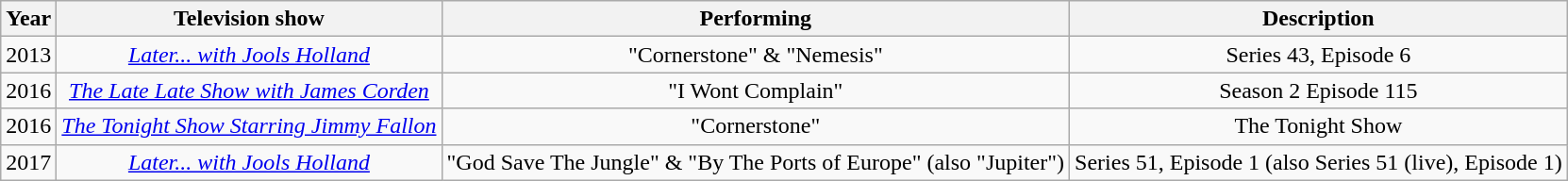<table class="wikitable plainrowheaders sortable" style="text-align:center;">
<tr>
<th scope="col">Year</th>
<th scope="col">Television show</th>
<th scope="col">Performing</th>
<th scope="col" class="unsortable">Description</th>
</tr>
<tr>
<td rowspan="1">2013</td>
<td><em><a href='#'>Later... with Jools Holland</a></em></td>
<td>"Cornerstone" & "Nemesis"</td>
<td>Series 43, Episode 6</td>
</tr>
<tr>
<td rowspan="1">2016</td>
<td><em><a href='#'>The Late Late Show with James Corden</a></em></td>
<td>"I Wont Complain"</td>
<td>Season 2 Episode 115</td>
</tr>
<tr>
<td rowspan="1">2016</td>
<td><em><a href='#'>The Tonight Show Starring Jimmy Fallon</a></em></td>
<td>"Cornerstone"</td>
<td>The Tonight Show</td>
</tr>
<tr>
<td rowspan="1">2017</td>
<td><em><a href='#'>Later... with Jools Holland</a></em></td>
<td>"God Save The Jungle" & "By The Ports of Europe" (also "Jupiter")</td>
<td>Series 51, Episode 1 (also Series 51 (live), Episode 1)</td>
</tr>
</table>
